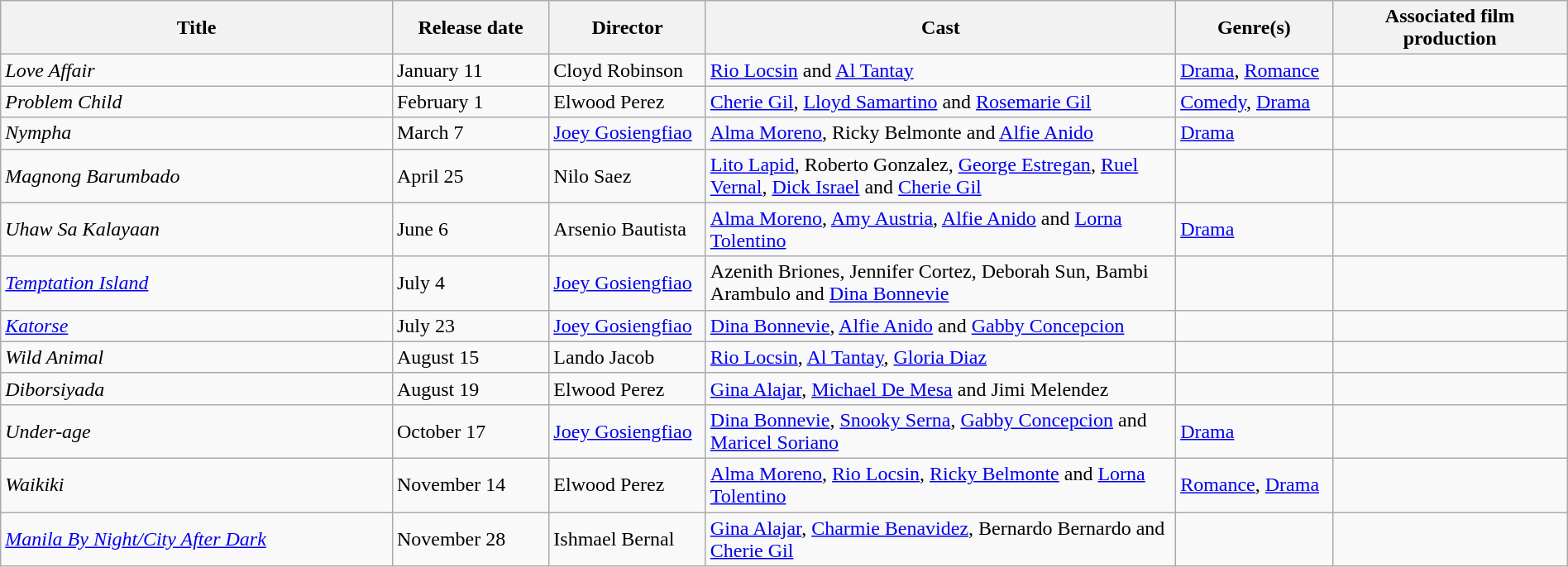<table class="wikitable" style="width:100%;">
<tr>
<th style="width:25%;">Title</th>
<th style="width:10%;">Release date</th>
<th style="width:10%;">Director</th>
<th style="width:30%;">Cast</th>
<th style="width:10%;">Genre(s)</th>
<th style="width:15%;">Associated film production</th>
</tr>
<tr>
<td><em>Love Affair</em></td>
<td>January 11</td>
<td>Cloyd Robinson</td>
<td><a href='#'>Rio Locsin</a> and <a href='#'>Al Tantay</a></td>
<td><a href='#'>Drama</a>, <a href='#'>Romance</a></td>
<td></td>
</tr>
<tr>
<td><em>Problem Child</em></td>
<td>February 1</td>
<td>Elwood Perez</td>
<td><a href='#'>Cherie Gil</a>, <a href='#'>Lloyd Samartino</a> and <a href='#'>Rosemarie Gil</a></td>
<td><a href='#'>Comedy</a>, <a href='#'>Drama</a></td>
<td></td>
</tr>
<tr>
<td><em>Nympha</em></td>
<td>March 7</td>
<td><a href='#'>Joey Gosiengfiao</a></td>
<td><a href='#'>Alma Moreno</a>, Ricky Belmonte and <a href='#'>Alfie Anido</a></td>
<td><a href='#'>Drama</a></td>
<td></td>
</tr>
<tr>
<td><em>Magnong Barumbado</em></td>
<td>April 25</td>
<td>Nilo Saez</td>
<td><a href='#'>Lito Lapid</a>, Roberto Gonzalez, <a href='#'>George Estregan</a>, <a href='#'>Ruel Vernal</a>, <a href='#'>Dick Israel</a> and <a href='#'>Cherie Gil</a></td>
<td></td>
<td></td>
</tr>
<tr>
<td><em>Uhaw Sa Kalayaan</em></td>
<td>June 6</td>
<td>Arsenio Bautista</td>
<td><a href='#'>Alma Moreno</a>, <a href='#'>Amy Austria</a>, <a href='#'>Alfie Anido</a> and <a href='#'>Lorna Tolentino</a></td>
<td><a href='#'>Drama</a></td>
<td></td>
</tr>
<tr>
<td><em><a href='#'>Temptation Island</a></em></td>
<td>July 4</td>
<td><a href='#'>Joey Gosiengfiao</a></td>
<td>Azenith Briones, Jennifer Cortez, Deborah Sun, Bambi Arambulo and <a href='#'>Dina Bonnevie</a></td>
<td></td>
<td></td>
</tr>
<tr>
<td><em><a href='#'>Katorse</a></em></td>
<td>July 23</td>
<td><a href='#'>Joey Gosiengfiao</a></td>
<td><a href='#'>Dina Bonnevie</a>, <a href='#'>Alfie Anido</a> and <a href='#'>Gabby Concepcion</a></td>
<td></td>
<td></td>
</tr>
<tr>
<td><em>Wild Animal</em></td>
<td>August 15</td>
<td>Lando Jacob</td>
<td><a href='#'>Rio Locsin</a>, <a href='#'>Al Tantay</a>, <a href='#'>Gloria Diaz</a></td>
<td></td>
<td></td>
</tr>
<tr>
<td><em>Diborsiyada</em></td>
<td>August 19</td>
<td>Elwood Perez</td>
<td><a href='#'>Gina Alajar</a>, <a href='#'>Michael De Mesa</a> and Jimi Melendez</td>
<td></td>
<td></td>
</tr>
<tr>
<td><em>Under-age</em></td>
<td>October 17</td>
<td><a href='#'>Joey Gosiengfiao</a></td>
<td><a href='#'>Dina Bonnevie</a>, <a href='#'>Snooky Serna</a>, <a href='#'>Gabby Concepcion</a> and <a href='#'>Maricel Soriano</a></td>
<td><a href='#'>Drama</a></td>
<td></td>
</tr>
<tr>
<td><em>Waikiki</em></td>
<td>November 14</td>
<td>Elwood Perez</td>
<td><a href='#'>Alma Moreno</a>, <a href='#'>Rio Locsin</a>, <a href='#'>Ricky Belmonte</a> and <a href='#'>Lorna Tolentino</a></td>
<td><a href='#'>Romance</a>, <a href='#'>Drama</a></td>
<td></td>
</tr>
<tr>
<td><em><a href='#'>Manila By Night/City After Dark</a></em></td>
<td>November 28</td>
<td>Ishmael Bernal</td>
<td><a href='#'>Gina Alajar</a>, <a href='#'>Charmie Benavidez</a>, Bernardo Bernardo and <a href='#'>Cherie Gil</a></td>
<td></td>
<td></td>
</tr>
</table>
